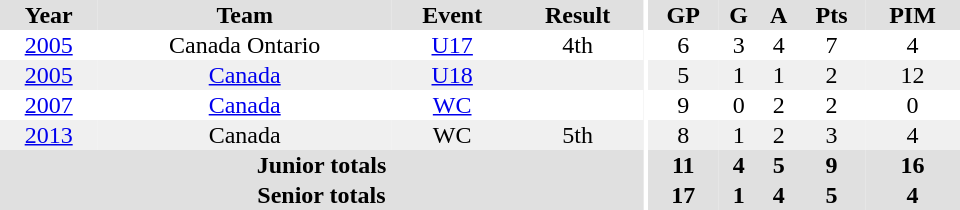<table border="0" cellpadding="1" cellspacing="0" ID="Table3" style="text-align:center; width:40em">
<tr ALIGN="centre" bgcolor="#e0e0e0">
<th>Year</th>
<th>Team</th>
<th>Event</th>
<th>Result</th>
<th rowspan="99" bgcolor="#ffffff"></th>
<th>GP</th>
<th>G</th>
<th>A</th>
<th>Pts</th>
<th>PIM</th>
</tr>
<tr>
<td><a href='#'>2005</a></td>
<td>Canada Ontario</td>
<td><a href='#'>U17</a></td>
<td>4th</td>
<td>6</td>
<td>3</td>
<td>4</td>
<td>7</td>
<td>4</td>
</tr>
<tr bgcolor="#f0f0f0">
<td><a href='#'>2005</a></td>
<td><a href='#'>Canada</a></td>
<td><a href='#'>U18</a></td>
<td></td>
<td>5</td>
<td>1</td>
<td>1</td>
<td>2</td>
<td>12</td>
</tr>
<tr>
<td><a href='#'>2007</a></td>
<td><a href='#'>Canada</a></td>
<td><a href='#'>WC</a></td>
<td></td>
<td>9</td>
<td>0</td>
<td>2</td>
<td>2</td>
<td>0</td>
</tr>
<tr bgcolor="#f0f0f0">
<td><a href='#'>2013</a></td>
<td>Canada</td>
<td>WC</td>
<td>5th</td>
<td>8</td>
<td>1</td>
<td>2</td>
<td>3</td>
<td>4</td>
</tr>
<tr bgcolor="#e0e0e0">
<th colspan="4">Junior totals</th>
<th>11</th>
<th>4</th>
<th>5</th>
<th>9</th>
<th>16</th>
</tr>
<tr bgcolor="#e0e0e0">
<th colspan="4">Senior totals</th>
<th>17</th>
<th>1</th>
<th>4</th>
<th>5</th>
<th>4</th>
</tr>
</table>
